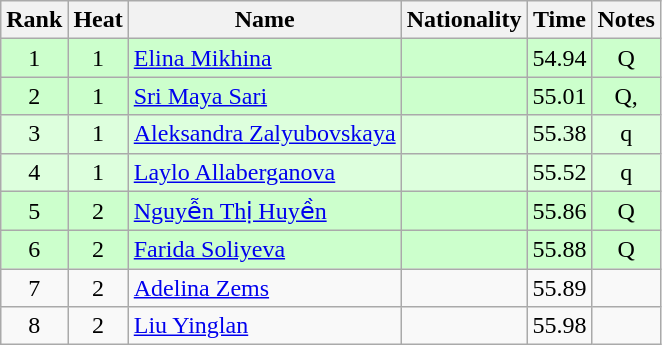<table class="wikitable sortable" style="text-align:center">
<tr>
<th>Rank</th>
<th>Heat</th>
<th>Name</th>
<th>Nationality</th>
<th>Time</th>
<th>Notes</th>
</tr>
<tr bgcolor=ccffcc>
<td>1</td>
<td>1</td>
<td align=left><a href='#'>Elina Mikhina</a></td>
<td align=left></td>
<td>54.94</td>
<td>Q</td>
</tr>
<tr bgcolor=ccffcc>
<td>2</td>
<td>1</td>
<td align=left><a href='#'>Sri Maya Sari</a></td>
<td align=left></td>
<td>55.01</td>
<td>Q, </td>
</tr>
<tr bgcolor=ddffdd>
<td>3</td>
<td>1</td>
<td align=left><a href='#'>Aleksandra Zalyubovskaya</a></td>
<td align=left></td>
<td>55.38</td>
<td>q</td>
</tr>
<tr bgcolor=ddffdd>
<td>4</td>
<td>1</td>
<td align=left><a href='#'>Laylo Allaberganova</a></td>
<td align=left></td>
<td>55.52</td>
<td>q</td>
</tr>
<tr bgcolor=ccffcc>
<td>5</td>
<td>2</td>
<td align=left><a href='#'>Nguyễn Thị Huyền</a></td>
<td align=left></td>
<td>55.86</td>
<td>Q</td>
</tr>
<tr bgcolor=ccffcc>
<td>6</td>
<td>2</td>
<td align=left><a href='#'>Farida Soliyeva</a></td>
<td align=left></td>
<td>55.88</td>
<td>Q</td>
</tr>
<tr>
<td>7</td>
<td>2</td>
<td align=left><a href='#'>Adelina Zems</a></td>
<td align=left></td>
<td>55.89</td>
<td></td>
</tr>
<tr>
<td>8</td>
<td>2</td>
<td align=left><a href='#'>Liu Yinglan</a></td>
<td align=left></td>
<td>55.98</td>
<td></td>
</tr>
</table>
